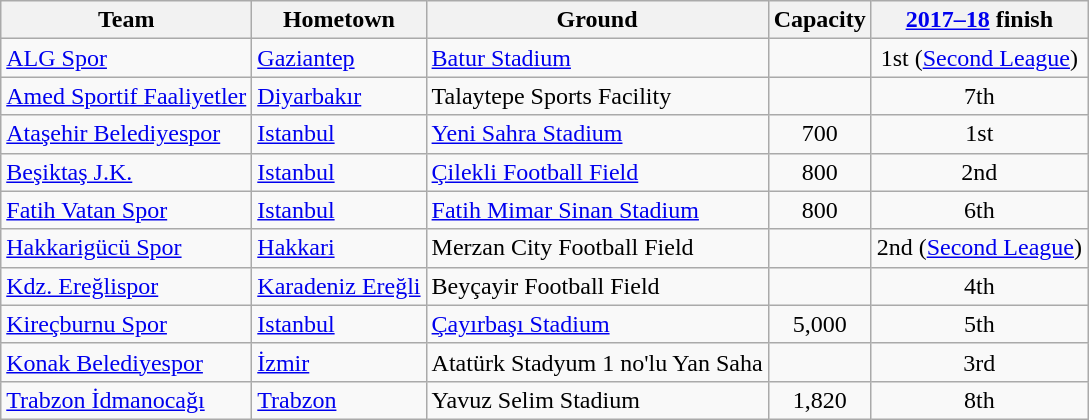<table class="wikitable sortable">
<tr>
<th>Team</th>
<th>Hometown</th>
<th>Ground</th>
<th>Capacity</th>
<th data-sort-type="number"><a href='#'>2017–18</a> finish</th>
</tr>
<tr>
<td><a href='#'>ALG Spor</a></td>
<td><a href='#'>Gaziantep</a></td>
<td><a href='#'>Batur Stadium</a></td>
<td></td>
<td style="text-align:center"> 1st (<a href='#'>Second League</a>)</td>
</tr>
<tr>
<td><a href='#'>Amed Sportif Faaliyetler</a></td>
<td><a href='#'>Diyarbakır</a></td>
<td>Talaytepe Sports Facility</td>
<td></td>
<td style="text-align:center">7th</td>
</tr>
<tr>
<td><a href='#'>Ataşehir Belediyespor</a></td>
<td><a href='#'>Istanbul</a></td>
<td><a href='#'>Yeni Sahra Stadium</a></td>
<td style="text-align:center">700</td>
<td style="text-align:center">1st</td>
</tr>
<tr>
<td><a href='#'>Beşiktaş J.K.</a></td>
<td><a href='#'>Istanbul</a></td>
<td><a href='#'>Çilekli Football Field</a></td>
<td style="text-align:center">800</td>
<td style="text-align:center">2nd</td>
</tr>
<tr>
<td><a href='#'>Fatih Vatan Spor</a></td>
<td><a href='#'>Istanbul</a></td>
<td><a href='#'>Fatih Mimar Sinan Stadium</a></td>
<td style="text-align:center">800</td>
<td style="text-align:center">6th</td>
</tr>
<tr>
<td><a href='#'>Hakkarigücü Spor</a></td>
<td><a href='#'>Hakkari</a></td>
<td>Merzan City Football Field</td>
<td></td>
<td style="text-align:center"> 2nd (<a href='#'>Second League</a>)</td>
</tr>
<tr>
<td><a href='#'>Kdz. Ereğlispor</a></td>
<td><a href='#'>Karadeniz Ereğli</a></td>
<td>Beyçayir Football Field</td>
<td></td>
<td style="text-align:center">4th</td>
</tr>
<tr>
<td><a href='#'>Kireçburnu Spor</a></td>
<td><a href='#'>Istanbul</a></td>
<td><a href='#'>Çayırbaşı Stadium</a></td>
<td style="text-align:center">5,000</td>
<td style="text-align:center">5th</td>
</tr>
<tr>
<td><a href='#'>Konak Belediyespor</a></td>
<td><a href='#'>İzmir</a></td>
<td>Atatürk Stadyum 1 no'lu Yan Saha</td>
<td></td>
<td style="text-align:center">3rd</td>
</tr>
<tr>
<td><a href='#'>Trabzon İdmanocağı</a></td>
<td><a href='#'>Trabzon</a></td>
<td>Yavuz Selim Stadium</td>
<td style="text-align:center">1,820</td>
<td style="text-align:center">8th</td>
</tr>
</table>
